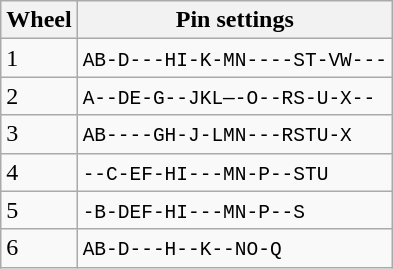<table class="wikitable">
<tr>
<th>Wheel</th>
<th>Pin settings</th>
</tr>
<tr>
<td>1</td>
<td><code>AB-D---HI-K-MN----ST-VW---</code></td>
</tr>
<tr>
<td>2</td>
<td><code>A--DE-G--JKL—-O--RS-U-X--</code></td>
</tr>
<tr>
<td>3</td>
<td><code>AB----GH-J-LMN---RSTU-X</code></td>
</tr>
<tr>
<td>4</td>
<td><code>--C-EF-HI---MN-P--STU</code></td>
</tr>
<tr>
<td>5</td>
<td><code>-B-DEF-HI---MN-P--S</code></td>
</tr>
<tr>
<td>6</td>
<td><code>AB-D---H--K--NO-Q</code></td>
</tr>
</table>
